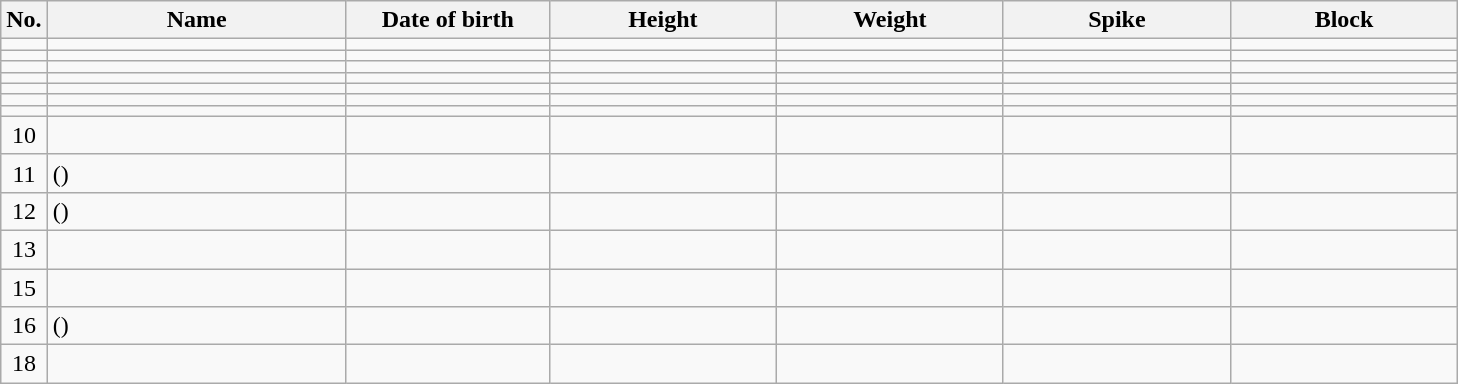<table class="wikitable sortable" style="font-size:100%; text-align:center;">
<tr>
<th>No.</th>
<th style="width:12em">Name</th>
<th style="width:8em">Date of birth</th>
<th style="width:9em">Height</th>
<th style="width:9em">Weight</th>
<th style="width:9em">Spike</th>
<th style="width:9em">Block</th>
</tr>
<tr>
<td></td>
<td align=left> </td>
<td align=right></td>
<td></td>
<td></td>
<td></td>
<td></td>
</tr>
<tr>
<td></td>
<td align=left> </td>
<td align=right></td>
<td></td>
<td></td>
<td></td>
<td></td>
</tr>
<tr>
<td></td>
<td align=left> </td>
<td align=right></td>
<td></td>
<td></td>
<td></td>
<td></td>
</tr>
<tr>
<td></td>
<td align=left> </td>
<td align=right></td>
<td></td>
<td></td>
<td></td>
<td></td>
</tr>
<tr>
<td></td>
<td align=left></td>
<td align=right></td>
<td></td>
<td></td>
<td></td>
<td></td>
</tr>
<tr>
<td></td>
<td align=left> </td>
<td align=right></td>
<td></td>
<td></td>
<td></td>
<td></td>
</tr>
<tr>
<td></td>
<td align=left> </td>
<td align=right></td>
<td></td>
<td></td>
<td></td>
<td></td>
</tr>
<tr>
<td>10</td>
<td align=left> </td>
<td align=right></td>
<td></td>
<td></td>
<td></td>
<td></td>
</tr>
<tr>
<td>11</td>
<td align=left>  ()</td>
<td align=right></td>
<td></td>
<td></td>
<td></td>
<td></td>
</tr>
<tr>
<td>12</td>
<td align=left>  ()</td>
<td align=right></td>
<td></td>
<td></td>
<td></td>
<td></td>
</tr>
<tr>
<td>13</td>
<td align=left> </td>
<td align=right></td>
<td></td>
<td></td>
<td></td>
<td></td>
</tr>
<tr>
<td>15</td>
<td align=left> </td>
<td align=right></td>
<td></td>
<td></td>
<td></td>
<td></td>
</tr>
<tr>
<td>16</td>
<td align=left>  ()</td>
<td align=right></td>
<td></td>
<td></td>
<td></td>
<td></td>
</tr>
<tr>
<td>18</td>
<td align=left> </td>
<td align=right></td>
<td></td>
<td></td>
<td></td>
<td></td>
</tr>
</table>
